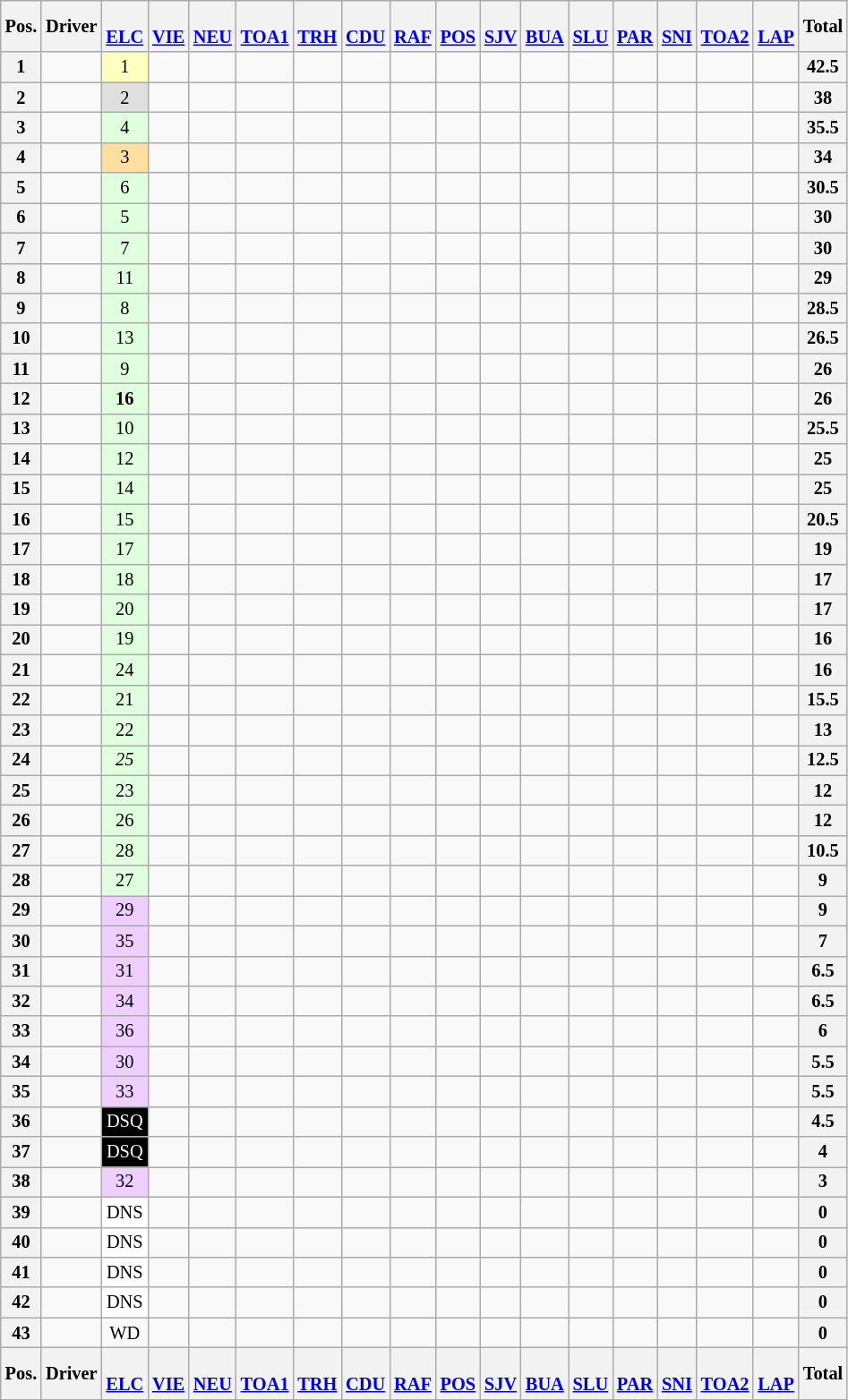<table class="wikitable" style="text-align:center; font-size: 85%">
<tr>
<th>Pos.</th>
<th>Driver</th>
<th><br><a href='#'>ELC</a></th>
<th><br><a href='#'>VIE</a></th>
<th><br><a href='#'>NEU</a></th>
<th><br><a href='#'>TOA1</a></th>
<th><br><a href='#'>TRH</a></th>
<th><br><a href='#'>CDU</a></th>
<th><br><a href='#'>RAF</a></th>
<th><br><a href='#'>POS</a></th>
<th><br><a href='#'>SJV</a></th>
<th><br><a href='#'>BUA</a></th>
<th><br><a href='#'>SLU</a></th>
<th><br><a href='#'>PAR</a></th>
<th><br><a href='#'>SNI</a></th>
<th><br><a href='#'>TOA2</a></th>
<th><br><a href='#'>LAP</a></th>
<th>Total</th>
</tr>
<tr>
<th>1</th>
<td align="left"></td>
<td style="background:#ffffbf;">1</td>
<td></td>
<td></td>
<td></td>
<td></td>
<td></td>
<td></td>
<td></td>
<td></td>
<td></td>
<td></td>
<td></td>
<td></td>
<td></td>
<td></td>
<th>42.5</th>
</tr>
<tr>
<th>2</th>
<td align="left"></td>
<td style="background:#dfdfdf;">2</td>
<td></td>
<td></td>
<td></td>
<td></td>
<td></td>
<td></td>
<td></td>
<td></td>
<td></td>
<td></td>
<td></td>
<td></td>
<td></td>
<td></td>
<th>38</th>
</tr>
<tr>
<th>3</th>
<td align="left"></td>
<td style="background:#dfffdf;">4</td>
<td></td>
<td></td>
<td></td>
<td></td>
<td></td>
<td></td>
<td></td>
<td></td>
<td></td>
<td></td>
<td></td>
<td></td>
<td></td>
<td></td>
<th>35.5</th>
</tr>
<tr>
<th>4</th>
<td align="left"></td>
<td style="background:#ffdf9f;">3</td>
<td></td>
<td></td>
<td></td>
<td></td>
<td></td>
<td></td>
<td></td>
<td></td>
<td></td>
<td></td>
<td></td>
<td></td>
<td></td>
<td></td>
<th>34</th>
</tr>
<tr>
<th>5</th>
<td align="left"></td>
<td style="background:#dfffdf;">6</td>
<td></td>
<td></td>
<td></td>
<td></td>
<td></td>
<td></td>
<td></td>
<td></td>
<td></td>
<td></td>
<td></td>
<td></td>
<td></td>
<td></td>
<th>30.5</th>
</tr>
<tr>
<th>6</th>
<td align="left"></td>
<td style="background:#dfffdf;">5</td>
<td></td>
<td></td>
<td></td>
<td></td>
<td></td>
<td></td>
<td></td>
<td></td>
<td></td>
<td></td>
<td></td>
<td></td>
<td></td>
<td></td>
<th>30</th>
</tr>
<tr>
<th>7</th>
<td align="left"></td>
<td style="background:#dfffdf;">7</td>
<td></td>
<td></td>
<td></td>
<td></td>
<td></td>
<td></td>
<td></td>
<td></td>
<td></td>
<td></td>
<td></td>
<td></td>
<td></td>
<td></td>
<th>30</th>
</tr>
<tr>
<th>8</th>
<td align="left"></td>
<td style="background:#dfffdf;">11</td>
<td></td>
<td></td>
<td></td>
<td></td>
<td></td>
<td></td>
<td></td>
<td></td>
<td></td>
<td></td>
<td></td>
<td></td>
<td></td>
<td></td>
<th>29</th>
</tr>
<tr>
<th>9</th>
<td align="left"></td>
<td style="background:#dfffdf;">8</td>
<td></td>
<td></td>
<td></td>
<td></td>
<td></td>
<td></td>
<td></td>
<td></td>
<td></td>
<td></td>
<td></td>
<td></td>
<td></td>
<td></td>
<th>28.5</th>
</tr>
<tr>
<th>10</th>
<td align="left"></td>
<td style="background:#dfffdf;">13</td>
<td></td>
<td></td>
<td></td>
<td></td>
<td></td>
<td></td>
<td></td>
<td></td>
<td></td>
<td></td>
<td></td>
<td></td>
<td></td>
<td></td>
<th>26.5</th>
</tr>
<tr>
<th>11</th>
<td align="left"></td>
<td style="background:#dfffdf;">9</td>
<td></td>
<td></td>
<td></td>
<td></td>
<td></td>
<td></td>
<td></td>
<td></td>
<td></td>
<td></td>
<td></td>
<td></td>
<td></td>
<td></td>
<th>26</th>
</tr>
<tr>
<th>12</th>
<td align="left"></td>
<td style="background:#dfffdf;"><strong>16</strong></td>
<td></td>
<td></td>
<td></td>
<td></td>
<td></td>
<td></td>
<td></td>
<td></td>
<td></td>
<td></td>
<td></td>
<td></td>
<td></td>
<td></td>
<th>26</th>
</tr>
<tr>
<th>13</th>
<td align="left"></td>
<td style="background:#dfffdf;">10</td>
<td></td>
<td></td>
<td></td>
<td></td>
<td></td>
<td></td>
<td></td>
<td></td>
<td></td>
<td></td>
<td></td>
<td></td>
<td></td>
<td></td>
<th>25.5</th>
</tr>
<tr>
<th>14</th>
<td align="left"></td>
<td style="background:#dfffdf;">12</td>
<td></td>
<td></td>
<td></td>
<td></td>
<td></td>
<td></td>
<td></td>
<td></td>
<td></td>
<td></td>
<td></td>
<td></td>
<td></td>
<td></td>
<th>25</th>
</tr>
<tr>
<th>15</th>
<td align="left"></td>
<td style="background:#dfffdf;">14</td>
<td></td>
<td></td>
<td></td>
<td></td>
<td></td>
<td></td>
<td></td>
<td></td>
<td></td>
<td></td>
<td></td>
<td></td>
<td></td>
<td></td>
<th>25</th>
</tr>
<tr>
<th>16</th>
<td align="left"></td>
<td style="background:#dfffdf;">15</td>
<td></td>
<td></td>
<td></td>
<td></td>
<td></td>
<td></td>
<td></td>
<td></td>
<td></td>
<td></td>
<td></td>
<td></td>
<td></td>
<td></td>
<th>20.5</th>
</tr>
<tr>
<th>17</th>
<td align="left"></td>
<td style="background:#dfffdf;">17</td>
<td></td>
<td></td>
<td></td>
<td></td>
<td></td>
<td></td>
<td></td>
<td></td>
<td></td>
<td></td>
<td></td>
<td></td>
<td></td>
<td></td>
<th>19</th>
</tr>
<tr>
<th>18</th>
<td align="left"></td>
<td style="background:#dfffdf;">18</td>
<td></td>
<td></td>
<td></td>
<td></td>
<td></td>
<td></td>
<td></td>
<td></td>
<td></td>
<td></td>
<td></td>
<td></td>
<td></td>
<td></td>
<th>17</th>
</tr>
<tr>
<th>19</th>
<td align="left"></td>
<td style="background:#dfffdf;">20</td>
<td></td>
<td></td>
<td></td>
<td></td>
<td></td>
<td></td>
<td></td>
<td></td>
<td></td>
<td></td>
<td></td>
<td></td>
<td></td>
<td></td>
<th>17</th>
</tr>
<tr>
<th>20</th>
<td align="left"></td>
<td style="background:#dfffdf;">19</td>
<td></td>
<td></td>
<td></td>
<td></td>
<td></td>
<td></td>
<td></td>
<td></td>
<td></td>
<td></td>
<td></td>
<td></td>
<td></td>
<td></td>
<th>16</th>
</tr>
<tr>
<th>21</th>
<td align="left"></td>
<td style="background:#dfffdf;">24</td>
<td></td>
<td></td>
<td></td>
<td></td>
<td></td>
<td></td>
<td></td>
<td></td>
<td></td>
<td></td>
<td></td>
<td></td>
<td></td>
<td></td>
<th>16</th>
</tr>
<tr>
<th>22</th>
<td align="left"></td>
<td style="background:#dfffdf;">21</td>
<td></td>
<td></td>
<td></td>
<td></td>
<td></td>
<td></td>
<td></td>
<td></td>
<td></td>
<td></td>
<td></td>
<td></td>
<td></td>
<td></td>
<th>15.5</th>
</tr>
<tr>
<th>23</th>
<td align="left"></td>
<td style="background:#dfffdf;">22</td>
<td></td>
<td></td>
<td></td>
<td></td>
<td></td>
<td></td>
<td></td>
<td></td>
<td></td>
<td></td>
<td></td>
<td></td>
<td></td>
<td></td>
<th>13</th>
</tr>
<tr>
<th>24</th>
<td align="left"></td>
<td style="background:#dfffdf;"><em>25</em></td>
<td></td>
<td></td>
<td></td>
<td></td>
<td></td>
<td></td>
<td></td>
<td></td>
<td></td>
<td></td>
<td></td>
<td></td>
<td></td>
<td></td>
<th>12.5</th>
</tr>
<tr>
<th>25</th>
<td align="left"></td>
<td style="background:#dfffdf;">23</td>
<td></td>
<td></td>
<td></td>
<td></td>
<td></td>
<td></td>
<td></td>
<td></td>
<td></td>
<td></td>
<td></td>
<td></td>
<td></td>
<td></td>
<th>12</th>
</tr>
<tr>
<th>26</th>
<td align="left"></td>
<td style="background:#dfffdf;">26</td>
<td></td>
<td></td>
<td></td>
<td></td>
<td></td>
<td></td>
<td></td>
<td></td>
<td></td>
<td></td>
<td></td>
<td></td>
<td></td>
<td></td>
<th>12</th>
</tr>
<tr>
<th>27</th>
<td align="left"></td>
<td style="background:#dfffdf;">28</td>
<td></td>
<td></td>
<td></td>
<td></td>
<td></td>
<td></td>
<td></td>
<td></td>
<td></td>
<td></td>
<td></td>
<td></td>
<td></td>
<td></td>
<th>10.5</th>
</tr>
<tr>
<th>28</th>
<td align="left"></td>
<td style="background:#dfffdf;">27</td>
<td></td>
<td></td>
<td></td>
<td></td>
<td></td>
<td></td>
<td></td>
<td></td>
<td></td>
<td></td>
<td></td>
<td></td>
<td></td>
<td></td>
<th>9</th>
</tr>
<tr>
<th>29</th>
<td align="left"></td>
<td style="background:#efcfff;">29</td>
<td></td>
<td></td>
<td></td>
<td></td>
<td></td>
<td></td>
<td></td>
<td></td>
<td></td>
<td></td>
<td></td>
<td></td>
<td></td>
<td></td>
<th>9</th>
</tr>
<tr>
<th>30</th>
<td align="left"></td>
<td style="background:#efcfff;">35</td>
<td></td>
<td></td>
<td></td>
<td></td>
<td></td>
<td></td>
<td></td>
<td></td>
<td></td>
<td></td>
<td></td>
<td></td>
<td></td>
<td></td>
<th>7</th>
</tr>
<tr>
<th>31</th>
<td align="left"></td>
<td style="background:#efcfff;">31</td>
<td></td>
<td></td>
<td></td>
<td></td>
<td></td>
<td></td>
<td></td>
<td></td>
<td></td>
<td></td>
<td></td>
<td></td>
<td></td>
<td></td>
<th>6.5</th>
</tr>
<tr>
<th>32</th>
<td align="left"></td>
<td style="background:#efcfff;">34</td>
<td></td>
<td></td>
<td></td>
<td></td>
<td></td>
<td></td>
<td></td>
<td></td>
<td></td>
<td></td>
<td></td>
<td></td>
<td></td>
<td></td>
<th>6.5</th>
</tr>
<tr>
<th>33</th>
<td align="left"></td>
<td style="background:#efcfff;">36</td>
<td></td>
<td></td>
<td></td>
<td></td>
<td></td>
<td></td>
<td></td>
<td></td>
<td></td>
<td></td>
<td></td>
<td></td>
<td></td>
<td></td>
<th>6</th>
</tr>
<tr>
<th>34</th>
<td align="left"></td>
<td style="background:#efcfff;">30</td>
<td></td>
<td></td>
<td></td>
<td></td>
<td></td>
<td></td>
<td></td>
<td></td>
<td></td>
<td></td>
<td></td>
<td></td>
<td></td>
<td></td>
<th>5.5</th>
</tr>
<tr>
<th>35</th>
<td align="left"></td>
<td style="background:#efcfff;">33</td>
<td></td>
<td></td>
<td></td>
<td></td>
<td></td>
<td></td>
<td></td>
<td></td>
<td></td>
<td></td>
<td></td>
<td></td>
<td></td>
<td></td>
<th>5.5</th>
</tr>
<tr>
<th>36</th>
<td align="left"></td>
<td bgcolor="#000000" style="color:#FFFFFF">DSQ</td>
<td></td>
<td></td>
<td></td>
<td></td>
<td></td>
<td></td>
<td></td>
<td></td>
<td></td>
<td></td>
<td></td>
<td></td>
<td></td>
<td></td>
<th>4.5</th>
</tr>
<tr>
<th>37</th>
<td align="left"></td>
<td bgcolor="#000000" style="color:#FFFFFF">DSQ</td>
<td></td>
<td></td>
<td></td>
<td></td>
<td></td>
<td></td>
<td></td>
<td></td>
<td></td>
<td></td>
<td></td>
<td></td>
<td></td>
<td></td>
<th>4</th>
</tr>
<tr>
<th>38</th>
<td align="left"></td>
<td style="background:#efcfff;">32</td>
<td></td>
<td></td>
<td></td>
<td></td>
<td></td>
<td></td>
<td></td>
<td></td>
<td></td>
<td></td>
<td></td>
<td></td>
<td></td>
<td></td>
<th>3</th>
</tr>
<tr>
<th>39</th>
<td align="left"></td>
<td style="background:#ffffff;">DNS</td>
<td></td>
<td></td>
<td></td>
<td></td>
<td></td>
<td></td>
<td></td>
<td></td>
<td></td>
<td></td>
<td></td>
<td></td>
<td></td>
<td></td>
<th>0</th>
</tr>
<tr>
<th>40</th>
<td align="left"></td>
<td style="background:#ffffff;">DNS</td>
<td></td>
<td></td>
<td></td>
<td></td>
<td></td>
<td></td>
<td></td>
<td></td>
<td></td>
<td></td>
<td></td>
<td></td>
<td></td>
<td></td>
<th>0</th>
</tr>
<tr>
<th>41</th>
<td align="left"></td>
<td style="background:#ffffff;">DNS</td>
<td></td>
<td></td>
<td></td>
<td></td>
<td></td>
<td></td>
<td></td>
<td></td>
<td></td>
<td></td>
<td></td>
<td></td>
<td></td>
<td></td>
<th>0</th>
</tr>
<tr>
<th>42</th>
<td align="left"></td>
<td style="background:#ffffff;">DNS</td>
<td></td>
<td></td>
<td></td>
<td></td>
<td></td>
<td></td>
<td></td>
<td></td>
<td></td>
<td></td>
<td></td>
<td></td>
<td></td>
<td></td>
<th>0</th>
</tr>
<tr>
<th>43</th>
<td align="left"></td>
<td>WD</td>
<td></td>
<td></td>
<td></td>
<td></td>
<td></td>
<td></td>
<td></td>
<td></td>
<td></td>
<td></td>
<td></td>
<td></td>
<td></td>
<td></td>
<th>0</th>
</tr>
<tr>
<th>Pos.</th>
<th>Driver</th>
<th><br><a href='#'>ELC</a></th>
<th><br><a href='#'>VIE</a></th>
<th><br><a href='#'>NEU</a></th>
<th><br><a href='#'>TOA1</a></th>
<th><br><a href='#'>TRH</a></th>
<th><br><a href='#'>CDU</a></th>
<th><br><a href='#'>RAF</a></th>
<th><br><a href='#'>POS</a></th>
<th><br><a href='#'>SJV</a></th>
<th><br><a href='#'>BUA</a></th>
<th><br><a href='#'>SLU</a></th>
<th><br><a href='#'>PAR</a></th>
<th><br><a href='#'>SNI</a></th>
<th><br><a href='#'>TOA2</a></th>
<th><br><a href='#'>LAP</a></th>
<th>Total</th>
</tr>
</table>
